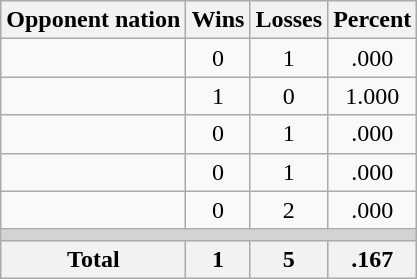<table class=wikitable>
<tr>
<th>Opponent nation</th>
<th>Wins</th>
<th>Losses</th>
<th>Percent</th>
</tr>
<tr align=center>
<td align=left></td>
<td>0</td>
<td>1</td>
<td>.000</td>
</tr>
<tr align=center>
<td align=left></td>
<td>1</td>
<td>0</td>
<td>1.000</td>
</tr>
<tr align=center>
<td align=left></td>
<td>0</td>
<td>1</td>
<td>.000</td>
</tr>
<tr align=center>
<td align=left></td>
<td>0</td>
<td>1</td>
<td>.000</td>
</tr>
<tr align=center>
<td align=left></td>
<td>0</td>
<td>2</td>
<td>.000</td>
</tr>
<tr>
<td colspan=4 bgcolor=lightgray></td>
</tr>
<tr>
<th>Total</th>
<th>1</th>
<th>5</th>
<th>.167</th>
</tr>
</table>
